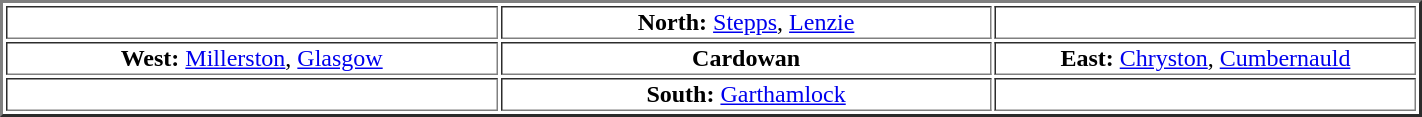<table width ="75%" border ="2" align="center">
<tr ---->
<td width ="35%" align="center"></td>
<td width ="30%" align="center"><strong>North:</strong> <a href='#'>Stepps</a>, <a href='#'>Lenzie</a></td>
<td width ="35%" align="center"></td>
</tr>
<tr ---->
<td width ="10%" align="center"><strong>West:</strong> <a href='#'>Millerston</a>, <a href='#'>Glasgow</a></td>
<td width ="35%" align="center"><strong>Cardowan</strong></td>
<td width ="30%" align="center"><strong>East:</strong> <a href='#'>Chryston</a>, <a href='#'>Cumbernauld</a></td>
</tr>
<tr ---->
<td width ="35%" align="center"></td>
<td width ="30%" align="center"><strong>South:</strong> <a href='#'>Garthamlock</a></td>
<td width ="35%" align="center"></td>
</tr>
</table>
